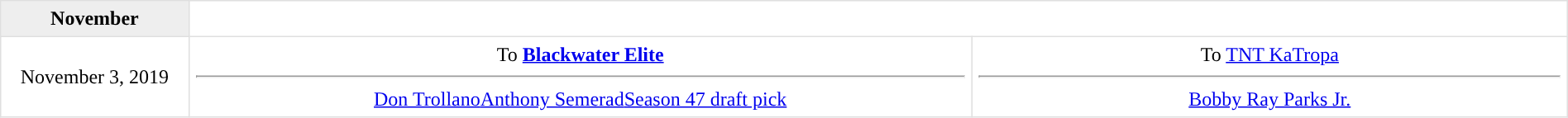<table border=1 style="border-collapse:collapse; text-align: center; width: 100%" bordercolor="#DFDFDF"  cellpadding="5">
<tr bgcolor="eeeeee">
<th>November</th>
</tr>
<tr>
<td style="width:12%" rowspan=1>November 3, 2019</td>
<td style="width:50%" valign="top">To <strong><a href='#'>Blackwater Elite</a></strong><hr><a href='#'>Don Trollano</a><a href='#'>Anthony Semerad</a><a href='#'>Season 47 draft pick</a></td>
<td style="width:50%" valign="top">To <a href='#'>TNT KaTropa</a><hr><a href='#'>Bobby Ray Parks Jr.</a></td>
</tr>
</table>
